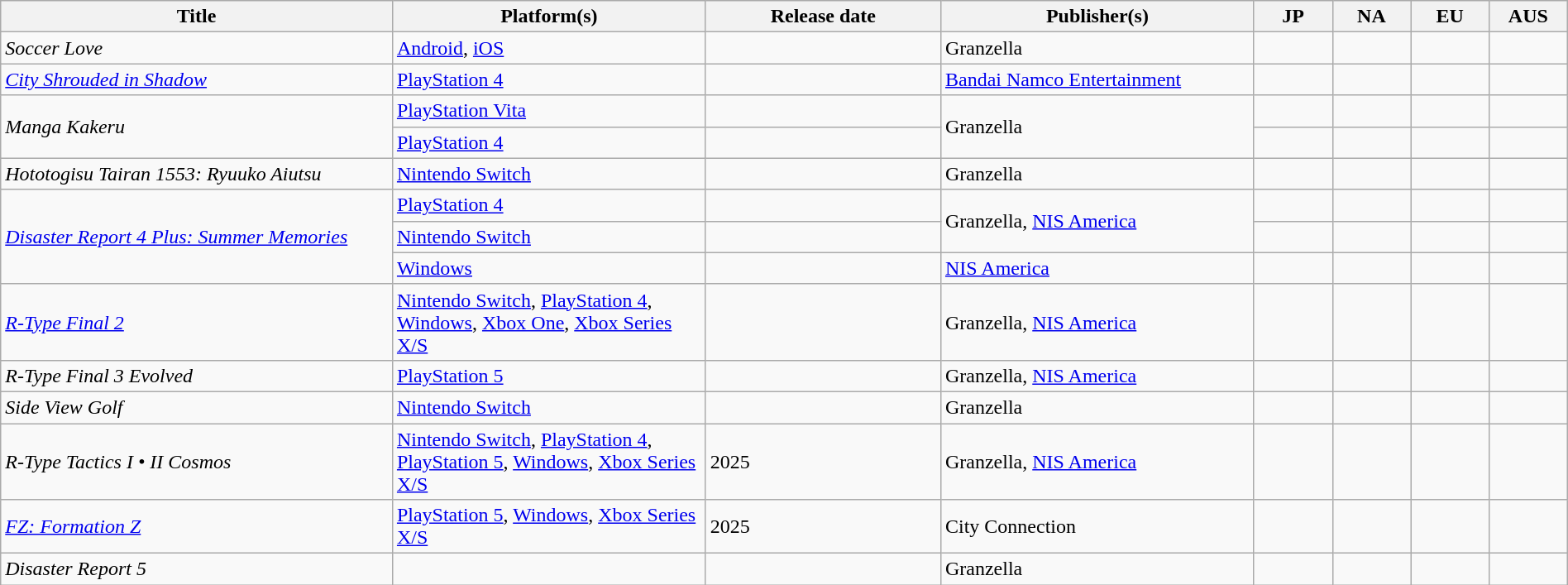<table class="wikitable sortable" style="width: 100%">
<tr>
<th style="width:25%">Title</th>
<th style="width:20%">Platform(s)</th>
<th style="width:15%">Release date</th>
<th style="width:20%">Publisher(s)</th>
<th style="width:5%">JP</th>
<th style="width:5%">NA</th>
<th style="width:5%">EU</th>
<th style="width:5%">AUS</th>
</tr>
<tr>
<td><em>Soccer Love</em></td>
<td><a href='#'>Android</a>, <a href='#'>iOS</a></td>
<td></td>
<td>Granzella</td>
<td></td>
<td></td>
<td></td>
<td></td>
</tr>
<tr>
<td><em><a href='#'>City Shrouded in Shadow</a></em></td>
<td><a href='#'>PlayStation 4</a></td>
<td></td>
<td><a href='#'>Bandai Namco Entertainment</a></td>
<td></td>
<td></td>
<td></td>
<td></td>
</tr>
<tr>
<td rowspan="2"><em>Manga Kakeru</em></td>
<td><a href='#'>PlayStation Vita</a></td>
<td></td>
<td rowspan="2">Granzella</td>
<td></td>
<td></td>
<td></td>
<td></td>
</tr>
<tr>
<td><a href='#'>PlayStation 4</a></td>
<td></td>
<td></td>
<td></td>
<td></td>
<td></td>
</tr>
<tr>
<td><em>Hototogisu Tairan 1553: Ryuuko Aiutsu</em></td>
<td><a href='#'>Nintendo Switch</a></td>
<td></td>
<td>Granzella</td>
<td></td>
<td></td>
<td></td>
<td></td>
</tr>
<tr>
<td rowspan="3"><em><a href='#'>Disaster Report 4 Plus: Summer Memories</a></em></td>
<td><a href='#'>PlayStation 4</a></td>
<td></td>
<td rowspan="2">Granzella, <a href='#'>NIS America</a></td>
<td></td>
<td></td>
<td></td>
<td></td>
</tr>
<tr>
<td><a href='#'>Nintendo Switch</a></td>
<td></td>
<td></td>
<td></td>
<td></td>
<td></td>
</tr>
<tr>
<td><a href='#'>Windows</a></td>
<td></td>
<td><a href='#'>NIS America</a></td>
<td></td>
<td></td>
<td></td>
<td></td>
</tr>
<tr>
<td><em><a href='#'>R-Type Final 2</a></em></td>
<td><a href='#'>Nintendo Switch</a>, <a href='#'>PlayStation 4</a>, <a href='#'>Windows</a>, <a href='#'>Xbox One</a>, <a href='#'>Xbox Series X/S</a></td>
<td></td>
<td>Granzella, <a href='#'>NIS America</a></td>
<td></td>
<td></td>
<td></td>
<td></td>
</tr>
<tr>
<td><em>R-Type Final 3 Evolved</em></td>
<td><a href='#'>PlayStation 5</a></td>
<td></td>
<td>Granzella, <a href='#'>NIS America</a></td>
<td></td>
<td></td>
<td></td>
<td></td>
</tr>
<tr>
<td><em>Side View Golf</em></td>
<td><a href='#'>Nintendo Switch</a></td>
<td></td>
<td>Granzella</td>
<td></td>
<td></td>
<td></td>
<td></td>
</tr>
<tr>
<td><em>R-Type Tactics I • II Cosmos</em></td>
<td><a href='#'>Nintendo Switch</a>, <a href='#'>PlayStation 4</a>, <a href='#'>PlayStation 5</a>, <a href='#'>Windows</a>, <a href='#'>Xbox Series X/S</a></td>
<td>2025</td>
<td>Granzella, <a href='#'>NIS America</a></td>
<td></td>
<td></td>
<td></td>
<td></td>
</tr>
<tr>
<td><em><a href='#'>FZ: Formation Z</a></em></td>
<td><a href='#'>PlayStation 5</a>, <a href='#'>Windows</a>, <a href='#'>Xbox Series X/S</a></td>
<td>2025</td>
<td>City Connection</td>
<td></td>
<td></td>
<td></td>
<td></td>
</tr>
<tr>
<td><em>Disaster Report 5</em></td>
<td></td>
<td></td>
<td>Granzella</td>
<td></td>
<td></td>
<td></td>
<td></td>
</tr>
</table>
